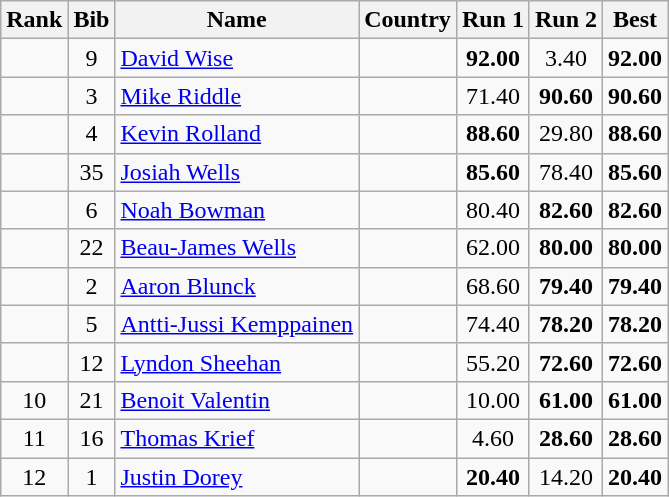<table class="wikitable sortable" style="text-align:center">
<tr>
<th>Rank</th>
<th>Bib</th>
<th>Name</th>
<th>Country</th>
<th>Run 1</th>
<th>Run 2</th>
<th>Best</th>
</tr>
<tr>
<td></td>
<td>9</td>
<td align=left><a href='#'>David Wise</a></td>
<td align=left></td>
<td><strong>92.00</strong></td>
<td>3.40</td>
<td><strong>92.00</strong></td>
</tr>
<tr>
<td></td>
<td>3</td>
<td align=left><a href='#'>Mike Riddle</a></td>
<td align=left></td>
<td>71.40</td>
<td><strong>90.60</strong></td>
<td><strong>90.60</strong></td>
</tr>
<tr>
<td></td>
<td>4</td>
<td align=left><a href='#'>Kevin Rolland</a></td>
<td align=left></td>
<td><strong>88.60</strong></td>
<td>29.80</td>
<td><strong>88.60</strong></td>
</tr>
<tr>
<td></td>
<td>35</td>
<td align=left><a href='#'>Josiah Wells</a></td>
<td align=left></td>
<td><strong>85.60</strong></td>
<td>78.40</td>
<td><strong>85.60</strong></td>
</tr>
<tr>
<td></td>
<td>6</td>
<td align=left><a href='#'>Noah Bowman</a></td>
<td align=left></td>
<td>80.40</td>
<td><strong>82.60</strong></td>
<td><strong>82.60</strong></td>
</tr>
<tr>
<td></td>
<td>22</td>
<td align=left><a href='#'>Beau-James Wells</a></td>
<td align=left></td>
<td>62.00</td>
<td><strong>80.00</strong></td>
<td><strong>80.00</strong></td>
</tr>
<tr>
<td></td>
<td>2</td>
<td align=left><a href='#'>Aaron Blunck</a></td>
<td align=left></td>
<td>68.60</td>
<td><strong>79.40</strong></td>
<td><strong>79.40</strong></td>
</tr>
<tr>
<td></td>
<td>5</td>
<td align=left><a href='#'>Antti-Jussi Kemppainen</a></td>
<td align=left></td>
<td>74.40</td>
<td><strong>78.20</strong></td>
<td><strong>78.20</strong></td>
</tr>
<tr>
<td></td>
<td>12</td>
<td align=left><a href='#'>Lyndon Sheehan</a></td>
<td align=left></td>
<td>55.20</td>
<td><strong>72.60</strong></td>
<td><strong>72.60</strong></td>
</tr>
<tr>
<td>10</td>
<td>21</td>
<td align=left><a href='#'>Benoit Valentin</a></td>
<td align=left></td>
<td>10.00</td>
<td><strong>61.00</strong></td>
<td><strong>61.00</strong></td>
</tr>
<tr>
<td>11</td>
<td>16</td>
<td align=left><a href='#'>Thomas Krief</a></td>
<td align=left></td>
<td>4.60</td>
<td><strong>28.60</strong></td>
<td><strong>28.60</strong></td>
</tr>
<tr>
<td>12</td>
<td>1</td>
<td align=left><a href='#'>Justin Dorey</a></td>
<td align=left></td>
<td><strong>20.40</strong></td>
<td>14.20</td>
<td><strong>20.40</strong></td>
</tr>
</table>
